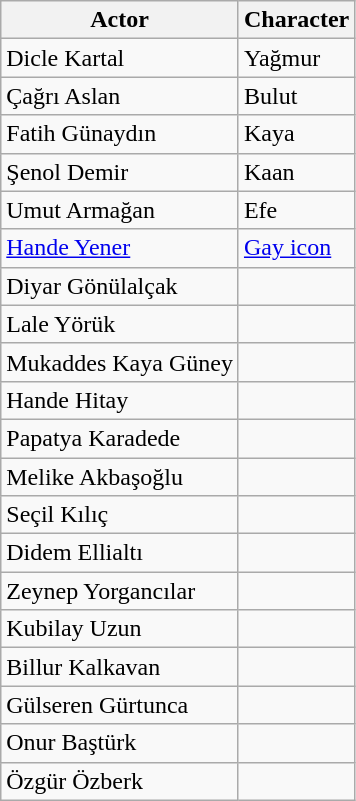<table class="wikitable">
<tr>
<th>Actor</th>
<th>Character</th>
</tr>
<tr>
<td>Dicle Kartal</td>
<td>Yağmur</td>
</tr>
<tr>
<td>Çağrı Aslan</td>
<td>Bulut</td>
</tr>
<tr>
<td>Fatih Günaydın</td>
<td>Kaya</td>
</tr>
<tr>
<td>Şenol Demir</td>
<td>Kaan</td>
</tr>
<tr>
<td>Umut Armağan</td>
<td>Efe</td>
</tr>
<tr>
<td><a href='#'>Hande Yener</a></td>
<td><a href='#'>Gay icon</a></td>
</tr>
<tr>
<td>Diyar Gönülalçak</td>
<td></td>
</tr>
<tr>
<td>Lale Yörük</td>
<td></td>
</tr>
<tr>
<td>Mukaddes Kaya Güney</td>
<td></td>
</tr>
<tr>
<td>Hande Hitay</td>
<td></td>
</tr>
<tr>
<td>Papatya Karadede</td>
<td></td>
</tr>
<tr>
<td>Melike Akbaşoğlu</td>
<td></td>
</tr>
<tr>
<td>Seçil Kılıç</td>
<td></td>
</tr>
<tr>
<td>Didem Ellialtı</td>
<td></td>
</tr>
<tr>
<td>Zeynep Yorgancılar</td>
<td></td>
</tr>
<tr>
<td>Kubilay Uzun</td>
<td></td>
</tr>
<tr>
<td>Billur Kalkavan</td>
<td></td>
</tr>
<tr>
<td>Gülseren Gürtunca</td>
<td></td>
</tr>
<tr>
<td>Onur Baştürk</td>
<td></td>
</tr>
<tr>
<td>Özgür Özberk</td>
<td></td>
</tr>
</table>
